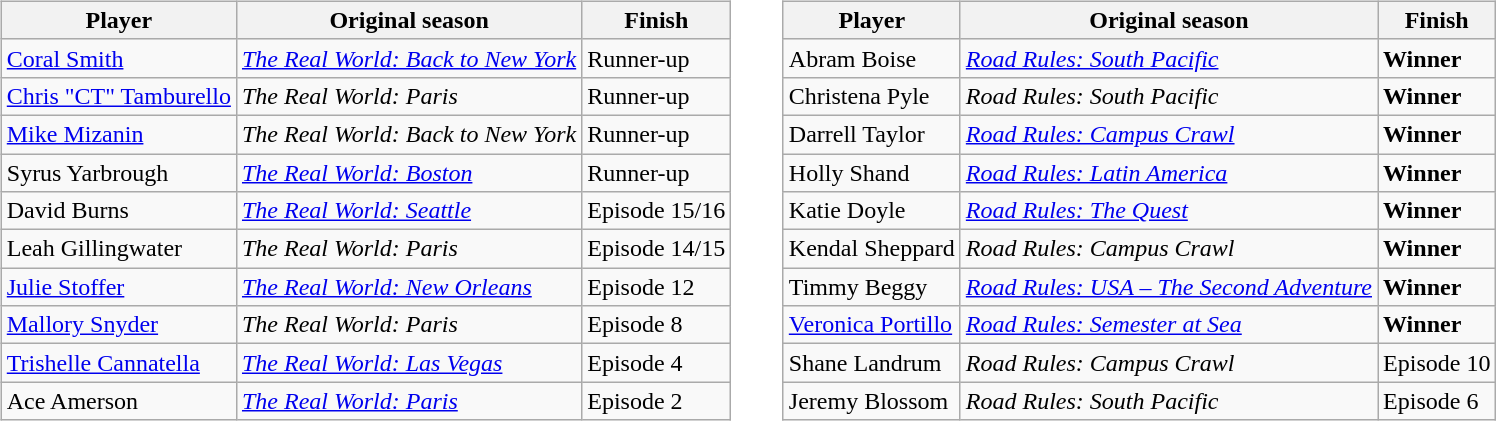<table>
<tr>
<td valign="top"><br><table class="wikitable sortable" style="white-space:nowrap">
<tr>
<th>Player</th>
<th>Original season</th>
<th>Finish</th>
</tr>
<tr>
<td><a href='#'>Coral Smith</a></td>
<td nowrap><em><a href='#'>The Real World: Back to New York</a></em></td>
<td>Runner-up</td>
</tr>
<tr>
<td><a href='#'>Chris "CT" Tamburello</a></td>
<td><em>The Real World: Paris</em></td>
<td>Runner-up</td>
</tr>
<tr>
<td><a href='#'>Mike Mizanin</a></td>
<td><em>The Real World: Back to New York</em></td>
<td>Runner-up</td>
</tr>
<tr>
<td>Syrus Yarbrough</td>
<td><em><a href='#'>The Real World: Boston</a></em></td>
<td>Runner-up</td>
</tr>
<tr>
<td>David Burns</td>
<td><em><a href='#'>The Real World: Seattle</a></em></td>
<td>Episode 15/16</td>
</tr>
<tr>
<td>Leah Gillingwater</td>
<td><em>The Real World: Paris</em></td>
<td>Episode 14/15</td>
</tr>
<tr>
<td><a href='#'>Julie Stoffer</a></td>
<td><em><a href='#'>The Real World: New Orleans</a></em></td>
<td>Episode 12</td>
</tr>
<tr>
<td><a href='#'>Mallory Snyder</a></td>
<td><em>The Real World: Paris</em></td>
<td>Episode 8</td>
</tr>
<tr>
<td nowrap><a href='#'>Trishelle Cannatella</a></td>
<td><em><a href='#'>The Real World: Las Vegas</a></em></td>
<td>Episode 4</td>
</tr>
<tr>
<td>Ace Amerson</td>
<td><em><a href='#'>The Real World: Paris</a></em></td>
<td>Episode 2</td>
</tr>
</table>
</td>
<td width="10em"> </td>
<td valign="top"><br><table class="wikitable sortable" style="white-space:nowrap">
<tr>
<th>Player</th>
<th>Original season</th>
<th>Finish</th>
</tr>
<tr>
<td>Abram Boise</td>
<td><em> <a href='#'>Road Rules: South Pacific</a></em></td>
<td><strong>Winner</strong></td>
</tr>
<tr>
<td>Christena Pyle</td>
<td><em>Road Rules: South Pacific</em></td>
<td><strong>Winner</strong></td>
</tr>
<tr>
<td>Darrell Taylor</td>
<td><em> <a href='#'>Road Rules: Campus Crawl</a></em></td>
<td><strong>Winner</strong></td>
</tr>
<tr>
<td>Holly Shand</td>
<td><em> <a href='#'>Road Rules: Latin America</a></em></td>
<td><strong>Winner</strong></td>
</tr>
<tr>
<td>Katie Doyle</td>
<td><em> <a href='#'>Road Rules: The Quest</a></em></td>
<td><strong>Winner</strong></td>
</tr>
<tr>
<td nowrap>Kendal Sheppard</td>
<td><em>Road Rules: Campus Crawl</em></td>
<td><strong>Winner</strong></td>
</tr>
<tr>
<td>Timmy Beggy</td>
<td nowrap><em><a href='#'>Road Rules: USA – The Second Adventure</a></em></td>
<td><strong>Winner</strong></td>
</tr>
<tr>
<td><a href='#'>Veronica Portillo</a></td>
<td><em><a href='#'>Road Rules: Semester at Sea</a></em></td>
<td><strong>Winner</strong></td>
</tr>
<tr>
<td>Shane Landrum</td>
<td><em>Road Rules: Campus Crawl</em></td>
<td>Episode 10</td>
</tr>
<tr>
<td>Jeremy Blossom</td>
<td><em>Road Rules: South Pacific</em></td>
<td>Episode 6</td>
</tr>
</table>
</td>
</tr>
</table>
